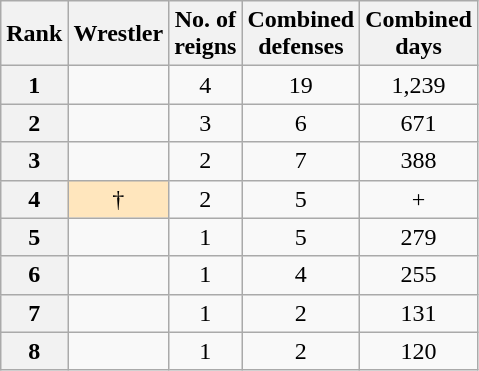<table class="wikitable sortable" style="text-align: center">
<tr>
<th>Rank</th>
<th>Wrestler</th>
<th>No. of<br>reigns</th>
<th>Combined<br>defenses</th>
<th>Combined<br>days</th>
</tr>
<tr>
<th>1</th>
<td></td>
<td>4</td>
<td>19</td>
<td>1,239</td>
</tr>
<tr>
<th>2</th>
<td></td>
<td>3</td>
<td>6</td>
<td>671</td>
</tr>
<tr>
<th>3</th>
<td></td>
<td>2</td>
<td>7</td>
<td>388</td>
</tr>
<tr>
<th>4</th>
<td style="background-color:#FFE6BD"> †</td>
<td>2</td>
<td>5</td>
<td>+</td>
</tr>
<tr>
<th>5</th>
<td></td>
<td>1</td>
<td>5</td>
<td>279</td>
</tr>
<tr>
<th>6</th>
<td></td>
<td>1</td>
<td>4</td>
<td>255</td>
</tr>
<tr>
<th>7</th>
<td></td>
<td>1</td>
<td>2</td>
<td>131</td>
</tr>
<tr>
<th>8</th>
<td></td>
<td>1</td>
<td>2</td>
<td>120</td>
</tr>
</table>
